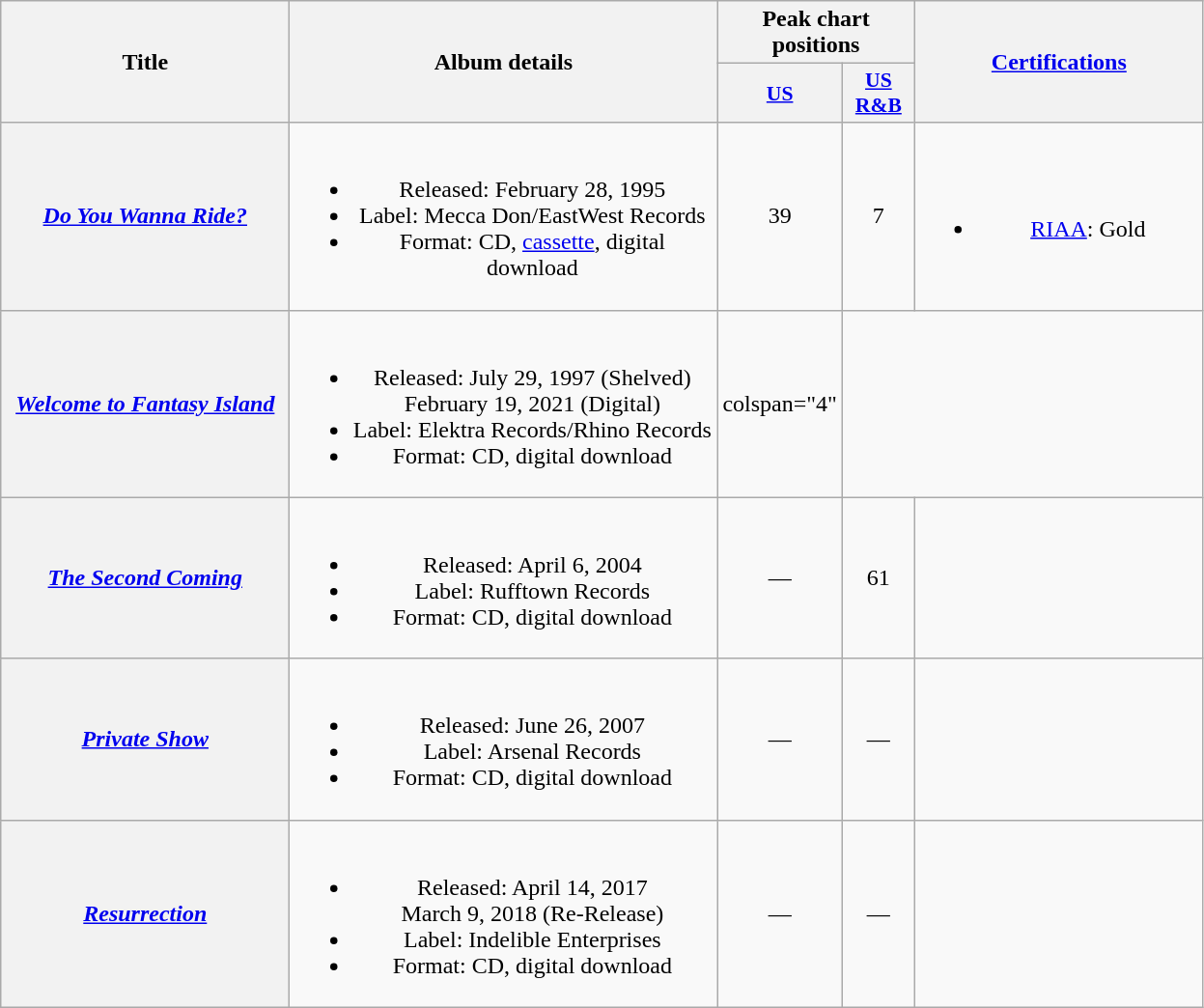<table class="wikitable plainrowheaders" style="text-align:center;">
<tr>
<th scope="col" rowspan="2" style="width:12em;">Title</th>
<th scope="col" rowspan="2" style="width:18em;">Album details</th>
<th scope="col" colspan="2">Peak chart positions</th>
<th scope="col" rowspan="2" style="width:12em;"><a href='#'>Certifications</a></th>
</tr>
<tr>
<th scope="col" style="width:3em;font-size:90%;"><a href='#'>US</a></th>
<th scope="col" style="width:3em;font-size:90%;"><a href='#'>US R&B</a></th>
</tr>
<tr>
<th scope="row"><em><a href='#'>Do You Wanna Ride?</a></em></th>
<td><br><ul><li>Released: February 28, 1995</li><li>Label: Mecca Don/EastWest Records</li><li>Format: CD, <a href='#'>cassette</a>, digital download</li></ul></td>
<td style="text-align:center;">39</td>
<td style="text-align:center;">7</td>
<td><br><ul><li><a href='#'>RIAA</a>: Gold</li></ul></td>
</tr>
<tr>
<th scope="row"><em><a href='#'>Welcome to Fantasy Island</a></em></th>
<td><br><ul><li>Released: July 29, 1997 (Shelved)<br>February 19, 2021 (Digital)</li><li>Label: Elektra Records/Rhino Records</li><li>Format: CD, digital download</li></ul></td>
<td>colspan="4" </td>
</tr>
<tr>
<th scope="row"><em><a href='#'>The Second Coming</a></em></th>
<td><br><ul><li>Released: April 6, 2004</li><li>Label: Rufftown Records</li><li>Format: CD, digital download</li></ul></td>
<td>—</td>
<td style="text-align:center;">61</td>
<td></td>
</tr>
<tr>
<th scope="row"><em><a href='#'>Private Show</a></em></th>
<td><br><ul><li>Released: June 26, 2007</li><li>Label: Arsenal Records</li><li>Format: CD, digital download</li></ul></td>
<td>—</td>
<td style="text-align:center;">—</td>
<td></td>
</tr>
<tr>
<th scope="row"><em><a href='#'>Resurrection</a></em></th>
<td><br><ul><li>Released: April 14, 2017<br>March 9, 2018 (Re-Release)</li><li>Label: Indelible Enterprises</li><li>Format: CD, digital download</li></ul></td>
<td>—</td>
<td style="text-align:center;">—</td>
<td></td>
</tr>
</table>
